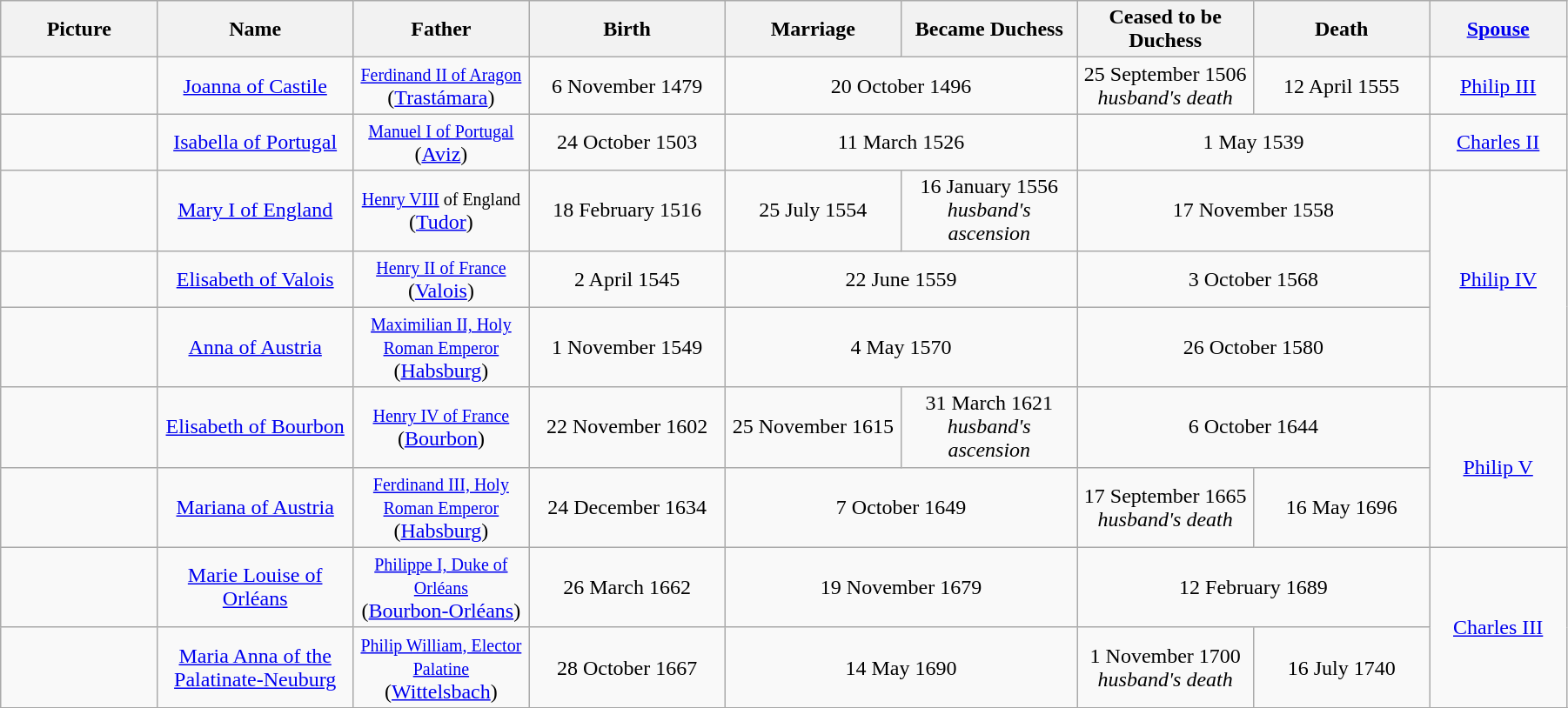<table width=95% class="wikitable">
<tr>
<th width = "8%">Picture</th>
<th width = "10%">Name</th>
<th width = "9%">Father</th>
<th width = "10%">Birth</th>
<th width = "9%">Marriage</th>
<th width = "9%">Became Duchess</th>
<th width = "9%">Ceased to be Duchess</th>
<th width = "9%">Death</th>
<th width = "7%"><a href='#'>Spouse</a></th>
</tr>
<tr>
<td align="center"></td>
<td align="center"><a href='#'>Joanna of Castile</a></td>
<td align="center"><small><a href='#'>Ferdinand II of Aragon</a></small><br>(<a href='#'>Trastámara</a>)</td>
<td align="center">6 November 1479</td>
<td align="center" colspan="2">20 October 1496</td>
<td align="center">25 September 1506<br><em>husband's death</em></td>
<td align="center">12 April 1555</td>
<td align="center"><a href='#'>Philip III</a></td>
</tr>
<tr>
<td align="center"></td>
<td align="center"><a href='#'>Isabella of Portugal</a></td>
<td align="center"><small><a href='#'>Manuel I of Portugal</a></small><br>(<a href='#'>Aviz</a>)</td>
<td align="center">24 October 1503</td>
<td align="center" colspan="2">11 March 1526</td>
<td align="center" colspan="2">1 May 1539</td>
<td align="center"><a href='#'>Charles II</a></td>
</tr>
<tr>
<td align="center"></td>
<td align="center"><a href='#'>Mary I of England</a></td>
<td align="center"><small><a href='#'>Henry VIII</a> of England</small><br>(<a href='#'>Tudor</a>)</td>
<td align="center">18 February 1516</td>
<td align="center">25 July 1554</td>
<td align="center">16 January 1556<br><em>husband's ascension</em></td>
<td align="center" colspan="2">17 November 1558</td>
<td align="center" rowspan="3"><a href='#'>Philip IV</a></td>
</tr>
<tr>
<td align="center"></td>
<td align="center"><a href='#'>Elisabeth of Valois</a></td>
<td align="center"><small><a href='#'>Henry II of France</a></small><br>(<a href='#'>Valois</a>)</td>
<td align="center">2 April 1545</td>
<td align="center" colspan="2">22 June 1559</td>
<td align="center" colspan="2">3 October 1568</td>
</tr>
<tr>
<td align="center"></td>
<td align="center"><a href='#'>Anna of Austria</a></td>
<td align="center"><small><a href='#'>Maximilian II, Holy Roman Emperor</a></small><br>(<a href='#'>Habsburg</a>)</td>
<td align="center">1 November 1549</td>
<td align="center" colspan="2">4 May 1570</td>
<td align="center" colspan="2">26 October 1580</td>
</tr>
<tr>
<td align="center"></td>
<td align="center"><a href='#'>Elisabeth of Bourbon</a></td>
<td align="center"><small><a href='#'>Henry IV of France</a></small><br>(<a href='#'>Bourbon</a>)</td>
<td align="center">22 November 1602</td>
<td align="center">25 November 1615</td>
<td align="center">31 March 1621<br><em>husband's ascension</em></td>
<td align="center" colspan="2">6 October 1644</td>
<td align="center" rowspan="2"><a href='#'>Philip V</a></td>
</tr>
<tr>
<td align="center"></td>
<td align="center"><a href='#'>Mariana of Austria</a></td>
<td align="center"><small><a href='#'>Ferdinand III, Holy Roman Emperor</a></small><br>(<a href='#'>Habsburg</a>)</td>
<td align="center">24 December 1634</td>
<td align="center" colspan="2">7 October 1649</td>
<td align="center">17 September 1665<br><em>husband's death</em></td>
<td align="center">16 May 1696</td>
</tr>
<tr>
<td align="center"></td>
<td align="center"><a href='#'>Marie Louise of Orléans</a></td>
<td align="center"><small><a href='#'>Philippe I, Duke of Orléans</a></small><br>(<a href='#'>Bourbon-Orléans</a>)</td>
<td align="center">26 March 1662</td>
<td align="center" colspan="2">19 November 1679</td>
<td align="center" colspan="2">12 February 1689</td>
<td align="center" rowspan="2"><a href='#'>Charles III</a></td>
</tr>
<tr>
<td align="center"></td>
<td align="center"><a href='#'>Maria Anna of the Palatinate-Neuburg</a></td>
<td align="center"><small><a href='#'>Philip William, Elector Palatine</a></small><br>(<a href='#'>Wittelsbach</a>)</td>
<td align="center">28 October 1667</td>
<td align="center" colspan="2">14 May 1690</td>
<td align="center">1 November 1700<br><em>husband's death</em></td>
<td align="center">16 July 1740</td>
</tr>
<tr>
</tr>
</table>
